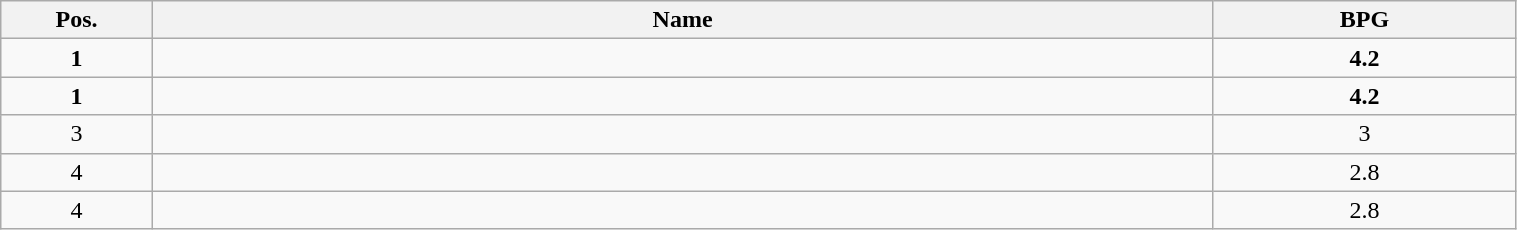<table class=wikitable width="80%">
<tr>
<th width="10%">Pos.</th>
<th width="70%">Name</th>
<th width="20%">BPG</th>
</tr>
<tr>
<td align=center><strong>1</strong></td>
<td><strong></strong></td>
<td align=center><strong>4.2</strong></td>
</tr>
<tr>
<td align=center><strong>1</strong></td>
<td><strong></strong></td>
<td align=center><strong>4.2</strong></td>
</tr>
<tr>
<td align=center>3</td>
<td></td>
<td align=center>3</td>
</tr>
<tr>
<td align=center>4</td>
<td></td>
<td align=center>2.8</td>
</tr>
<tr>
<td align=center>4</td>
<td></td>
<td align=center>2.8</td>
</tr>
</table>
